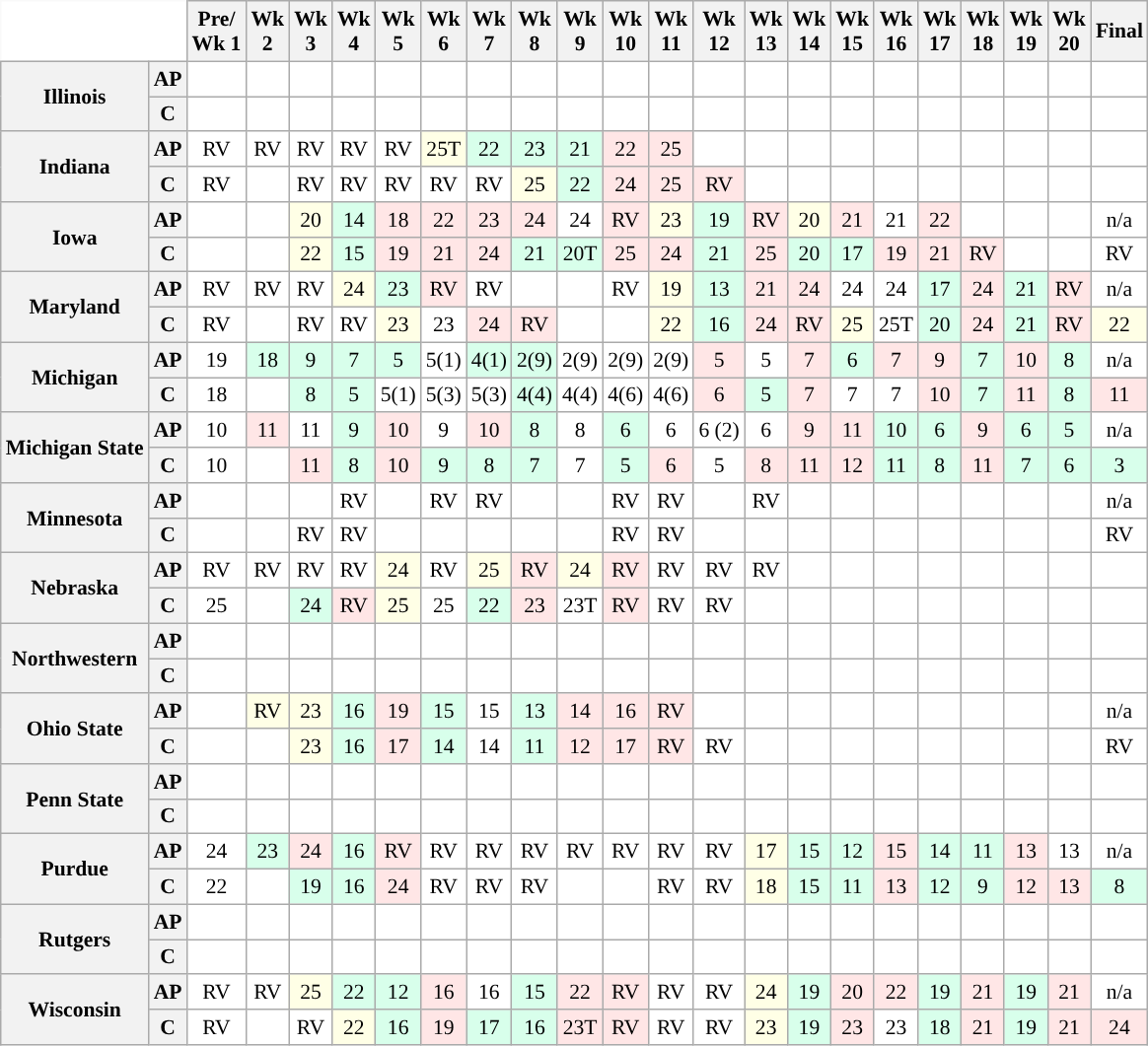<table class="wikitable" style="white-space:nowrap;font-size:90%;text-align:center;">
<tr>
<th colspan=2 style="background:white; border-top-style:hidden; border-left-style:hidden;"> </th>
<th>Pre/<br>Wk 1</th>
<th>Wk<br>2</th>
<th>Wk<br>3</th>
<th>Wk<br>4</th>
<th>Wk<br>5</th>
<th>Wk<br>6</th>
<th>Wk<br>7</th>
<th>Wk<br>8</th>
<th>Wk<br>9</th>
<th>Wk<br>10</th>
<th>Wk<br>11</th>
<th>Wk<br>12</th>
<th>Wk<br>13</th>
<th>Wk<br>14</th>
<th>Wk<br>15</th>
<th>Wk<br>16</th>
<th>Wk<br>17</th>
<th>Wk<br>18</th>
<th>Wk<br>19</th>
<th>Wk<br>20</th>
<th>Final</th>
</tr>
<tr>
<th rowspan=2>Illinois</th>
<th>AP</th>
<td style="background:#FFF;"></td>
<td style="background:#FFF;"></td>
<td style="background:#FFF;"></td>
<td style="background:#FFF;"></td>
<td style="background:#FFF;"></td>
<td style="background:#FFF;"></td>
<td style="background:#FFF;"></td>
<td style="background:#FFF;"></td>
<td style="background:#FFF;"></td>
<td style="background:#FFF;"></td>
<td style="background:#FFF;"></td>
<td style="background:#FFF;"></td>
<td style="background:#FFF;"></td>
<td style="background:#FFF;"></td>
<td style="background:#FFF;"></td>
<td style="background:#FFF;"></td>
<td style="background:#FFF;"></td>
<td style="background:#FFF;"></td>
<td style="background:#FFF;"></td>
<td style="background:#FFF;"></td>
<td style="background:#FFF;"></td>
</tr>
<tr>
<th>C</th>
<td style="background:#FFF;"></td>
<td style="background:#FFF;"></td>
<td style="background:#FFF;"></td>
<td style="background:#FFF;"></td>
<td style="background:#FFF;"></td>
<td style="background:#FFF;"></td>
<td style="background:#FFF;"></td>
<td style="background:#FFF;"></td>
<td style="background:#FFF;"></td>
<td style="background:#FFF;"></td>
<td style="background:#FFF;"></td>
<td style="background:#FFF;"></td>
<td style="background:#FFF;"></td>
<td style="background:#FFF;"></td>
<td style="background:#FFF;"></td>
<td style="background:#FFF;"></td>
<td style="background:#FFF;"></td>
<td style="background:#FFF;"></td>
<td style="background:#FFF;"></td>
<td style="background:#FFF;"></td>
<td style="background:#FFF;"></td>
</tr>
<tr>
<th rowspan=2>Indiana</th>
<th>AP</th>
<td style="background:#FFF;">RV</td>
<td style="background:#FFF;">RV</td>
<td style="background:#FFF;">RV</td>
<td style="background:#FFF;">RV</td>
<td style="background:#FFF;">RV</td>
<td style="background:#ffffe6;">25T</td>
<td style="background:#d8ffeb;">22</td>
<td style="background:#d8ffeb;">23</td>
<td style="background:#d8ffeb;">21</td>
<td style="background:#FFe6e6;">22</td>
<td style="background:#FFe6e6;">25</td>
<td style="background:#FFF;"></td>
<td style="background:#FFF;"></td>
<td style="background:#FFF;"></td>
<td style="background:#FFF;"></td>
<td style="background:#FFF;"></td>
<td style="background:#FFF;"></td>
<td style="background:#FFF;"></td>
<td style="background:#FFF;"></td>
<td style="background:#FFF;"></td>
<td style="background:#FFF;"></td>
</tr>
<tr>
<th>C</th>
<td style="background:#FFF;">RV</td>
<td style="background:#FFF;"></td>
<td style="background:#FFF;">RV</td>
<td style="background:#FFF;">RV</td>
<td style="background:#FFF;">RV</td>
<td style="background:#FFF;">RV</td>
<td style="background:#FFF;">RV</td>
<td style="background:#FFFfe6;">25</td>
<td style="background:#d8ffeb;">22</td>
<td style="background:#FFe6e6;">24</td>
<td style="background:#FFe6e6;">25</td>
<td style="background:#FFe6e6;">RV</td>
<td style="background:#FFF;"></td>
<td style="background:#FFF;"></td>
<td style="background:#FFF;"></td>
<td style="background:#FFF;"></td>
<td style="background:#FFF;"></td>
<td style="background:#FFF;"></td>
<td style="background:#FFF;"></td>
<td style="background:#FFF;"></td>
<td style="background:#FFF;"></td>
</tr>
<tr>
<th rowspan=2>Iowa</th>
<th>AP</th>
<td style="background:#FFF;"></td>
<td style="background:#FFF;"></td>
<td style="background:#ffffe6;">20</td>
<td style="background:#d8ffeb;">14</td>
<td style="background:#ffe6e6;">18</td>
<td style="background:#FFe6e6;">22</td>
<td style="background:#FFe6e6;">23</td>
<td style="background:#FFe6e6;">24</td>
<td style="background:#FFF;">24</td>
<td style="background:#FFe6e6;">RV</td>
<td style="background:#ffffe6;">23</td>
<td style="background:#d8ffeb;">19</td>
<td style="background:#FFe6e6;">RV</td>
<td style="background:#ffffe6;">20</td>
<td style="background:#FFe6e6;">21</td>
<td style="background:#FFF;">21</td>
<td style="background:#FFe6e6;">22</td>
<td style="background:#FFF;"></td>
<td style="background:#FFF;"></td>
<td style="background:#FFF;"></td>
<td style="background:#FFF;">n/a</td>
</tr>
<tr>
<th>C</th>
<td style="background:#FFF;"></td>
<td style="background:#FFF;"></td>
<td style="background:#ffffe6;">22</td>
<td style="background:#d8ffeb;">15</td>
<td style="background:#ffe6e6;">19</td>
<td style="background:#FFe6e6;">21</td>
<td style="background:#FFe6e6;">24</td>
<td style="background:#d8ffeb;">21</td>
<td style="background:#d8ffeb;">20T</td>
<td style="background:#FFe6e6;">25</td>
<td style="background:#FFe6e6;">24</td>
<td style="background:#d8ffeb;">21</td>
<td style="background:#FFe6e6;">25</td>
<td style="background:#d8ffeb;">20</td>
<td style="background:#d8ffeb;">17</td>
<td style="background:#FFe6e6;">19</td>
<td style="background:#FFe6e6;">21</td>
<td style="background:#FFe6e6;">RV</td>
<td style="background:#FFF;"></td>
<td style="background:#FFF;"></td>
<td style="background:#FFF;">RV</td>
</tr>
<tr>
<th rowspan=2>Maryland</th>
<th>AP</th>
<td style="background:#FFF;">RV</td>
<td style="background:#FFF;">RV</td>
<td style="background:#FFF;">RV</td>
<td style="background:#ffffe6;">24</td>
<td style="background:#d8ffeb;">23</td>
<td style="background:#FFe6e6;">RV</td>
<td style="background:#FFF;">RV</td>
<td style="background:#FFF;"></td>
<td style="background:#FFF;"></td>
<td style="background:#FFF;">RV</td>
<td style="background:#ffffe6;">19</td>
<td style="background:#d8ffeb;">13</td>
<td style="background:#FFe6e6;">21</td>
<td style="background:#FFe6e6;">24</td>
<td style="background:#FFF;">24</td>
<td style="background:#FFF;">24</td>
<td style="background:#d8ffeb;">17</td>
<td style="background:#FFe6e6;">24</td>
<td style="background:#d8ffeb;">21</td>
<td style="background:#FFe6e6;">RV</td>
<td style="background:#FFF;">n/a</td>
</tr>
<tr>
<th>C</th>
<td style="background:#FFF;">RV</td>
<td style="background:#FFF;"></td>
<td style="background:#FFF;">RV</td>
<td style="background:#FFF;">RV</td>
<td style="background:#ffffe6;">23</td>
<td style="background:#FFF;">23</td>
<td style="background:#FFe6e6;">24</td>
<td style="background:#FFe6e6;">RV</td>
<td style="background:#FFF;"></td>
<td style="background:#FFF;"></td>
<td style="background:#ffffe6;">22</td>
<td style="background:#d8ffeb;">16</td>
<td style="background:#FFe6e6;">24</td>
<td style="background:#FFe6e6;">RV</td>
<td style="background:#ffffe6;">25</td>
<td style="background:#FFF;">25T</td>
<td style="background:#d8ffeb;">20</td>
<td style="background:#FFe6e6;">24</td>
<td style="background:#d8ffeb;">21</td>
<td style="background:#FFe6e6;">RV</td>
<td style="background:#ffffe6;">22</td>
</tr>
<tr>
<th rowspan=2>Michigan</th>
<th>AP</th>
<td style="background:#FFF;">19</td>
<td style="background:#d8ffeb;">18</td>
<td style="background:#d8ffeb;">9</td>
<td style="background:#d8ffeb;">7</td>
<td style="background:#d8ffeb;">5</td>
<td style="background:#FFF;">5(1)</td>
<td style="background:#d8ffeb;">4(1)</td>
<td style="background:#d8ffeb;">2(9)</td>
<td style="background:#FFF;">2(9)</td>
<td style="background:#FFF;">2(9)</td>
<td style="background:#FFF;">2(9)</td>
<td style="background:#FFe6e6;">5</td>
<td style="background:#FFF;">5</td>
<td style="background:#FFe6e6;">7</td>
<td style="background:#d8ffeb;">6</td>
<td style="background:#FFe6e6;">7</td>
<td style="background:#FFe6e6;">9</td>
<td style="background:#d8ffeb;">7</td>
<td style="background:#FFe6e6;">10</td>
<td style="background:#d8ffeb;">8</td>
<td style="background:#FFF;">n/a</td>
</tr>
<tr>
<th>C</th>
<td style="background:#FFF;">18</td>
<td style="background:#FFF;"></td>
<td style="background:#d8ffeb;">8</td>
<td style="background:#d8ffeb;">5</td>
<td style="background:#FFF;">5(1)</td>
<td style="background:#FFF;">5(3)</td>
<td style="background:#FFF;">5(3)</td>
<td style="background:#d8ffeb;">4(4)</td>
<td style="background:#FFF;">4(4)</td>
<td style="background:#FFF;">4(6)</td>
<td style="background:#FFF;">4(6)</td>
<td style="background:#FFe6e6;">6</td>
<td style="background:#d8ffeb;">5</td>
<td style="background:#FFe6e6;">7</td>
<td style="background:#FFF;">7</td>
<td style="background:#FFF;">7</td>
<td style="background:#FFe6e6;">10</td>
<td style="background:#d8ffeb;">7</td>
<td style="background:#FFe6e6;">11</td>
<td style="background:#d8ffeb;">8</td>
<td style="background:#FFe6e6;">11</td>
</tr>
<tr>
<th rowspan=2>Michigan State</th>
<th>AP</th>
<td style="background:#FFF;">10</td>
<td style="background:#ffe6e6;">11</td>
<td style="background:#FFF;">11</td>
<td style="background:#d8ffeb;">9</td>
<td style="background:#ffe6e6;">10</td>
<td style="background:#FFF;">9</td>
<td style="background:#FFe6e6;">10</td>
<td style="background:#d8ffeb;">8</td>
<td style="background:#FFF;">8</td>
<td style="background:#d8ffeb;">6</td>
<td style="background:#FFF;">6</td>
<td style="background:#FFF;">6 (2)</td>
<td style="background:#FFF;">6</td>
<td style="background:#FFe6e6;">9</td>
<td style="background:#FFe6e6;">11</td>
<td style="background:#d8ffeb;">10</td>
<td style="background:#d8ffeb;">6</td>
<td style="background:#FFe6e6;">9</td>
<td style="background:#d8ffeb;">6</td>
<td style="background:#d8ffeb;">5</td>
<td style="background:#FFF;">n/a</td>
</tr>
<tr>
<th>C</th>
<td style="background:#FFF;">10</td>
<td style="background:#FFF;"></td>
<td style="background:#ffe6e6;">11</td>
<td style="background:#d8ffeb;">8</td>
<td style="background:#ffe6e6;">10</td>
<td style="background:#d8ffeb;">9</td>
<td style="background:#d8ffeb;">8</td>
<td style="background:#d8ffeb;">7</td>
<td style="background:#FFF;">7</td>
<td style="background:#d8ffeb;">5</td>
<td style="background:#FFe6e6;">6</td>
<td style="background:#FFF;">5</td>
<td style="background:#FFe6e6;">8</td>
<td style="background:#FFe6e6;">11</td>
<td style="background:#FFe6e6;">12</td>
<td style="background:#d8ffeb;">11</td>
<td style="background:#d8ffeb;">8</td>
<td style="background:#FFe6e6;">11</td>
<td style="background:#d8ffeb;">7</td>
<td style="background:#d8ffeb;">6</td>
<td style="background:#d8ffeb;">3</td>
</tr>
<tr>
<th rowspan=2>Minnesota</th>
<th>AP</th>
<td style="background:#FFF;"></td>
<td style="background:#FFF;"></td>
<td style="background:#FFF;"></td>
<td style="background:#FFF;">RV</td>
<td style="background:#FFF;"></td>
<td style="background:#FFF;">RV</td>
<td style="background:#FFF;">RV</td>
<td style="background:#FFF;"></td>
<td style="background:#FFF;"></td>
<td style="background:#FFF;">RV</td>
<td style="background:#FFF;">RV</td>
<td style="background:#FFF;"></td>
<td style="background:#FFF;">RV</td>
<td style="background:#FFF;"></td>
<td style="background:#FFF;"></td>
<td style="background:#FFF;"></td>
<td style="background:#FFF;"></td>
<td style="background:#FFF;"></td>
<td style="background:#FFF;"></td>
<td style="background:#FFF;"></td>
<td style="background:#FFF;">n/a</td>
</tr>
<tr>
<th>C</th>
<td style="background:#FFF;"></td>
<td style="background:#FFF;"></td>
<td style="background:#FFF;">RV</td>
<td style="background:#FFF;">RV</td>
<td style="background:#FFF;"></td>
<td style="background:#FFF;"></td>
<td style="background:#FFF;"></td>
<td style="background:#FFF;"></td>
<td style="background:#FFF;"></td>
<td style="background:#FFF;">RV</td>
<td style="background:#FFF;">RV</td>
<td style="background:#FFF;"></td>
<td style="background:#FFF;"></td>
<td style="background:#FFF;"></td>
<td style="background:#FFF;"></td>
<td style="background:#FFF;"></td>
<td style="background:#FFF;"></td>
<td style="background:#FFF;"></td>
<td style="background:#FFF;"></td>
<td style="background:#FFF;"></td>
<td style="background:#FFF;">RV</td>
</tr>
<tr>
<th rowspan=2>Nebraska</th>
<th>AP</th>
<td style="background:#FFF;">RV</td>
<td style="background:#FFF;">RV</td>
<td style="background:#FFF;">RV</td>
<td style="background:#FFF;">RV</td>
<td style="background:#ffffe6;">24</td>
<td style="background:#FFF;">RV</td>
<td style="background:#ffffe6;">25</td>
<td style="background:#FFe6e6;">RV</td>
<td style="background:#ffffe6;">24</td>
<td style="background:#FFe6e6;">RV</td>
<td style="background:#FFF;">RV</td>
<td style="background:#FFF;">RV</td>
<td style="background:#FFF;">RV</td>
<td style="background:#FFF;"></td>
<td style="background:#FFF;"></td>
<td style="background:#FFF;"></td>
<td style="background:#FFF;"></td>
<td style="background:#FFF;"></td>
<td style="background:#FFF;"></td>
<td style="background:#FFF;"></td>
<td style="background:#FFF;"></td>
</tr>
<tr>
<th>C</th>
<td style="background:#FFF;">25</td>
<td style="background:#FFF;"></td>
<td style="background:#d8ffeb;">24</td>
<td style="background:#ffe6e6;">RV</td>
<td style="background:#ffffe6;">25</td>
<td style="background:#FFF;">25</td>
<td style="background:#d8ffeb;">22</td>
<td style="background:#FFe6e6;">23</td>
<td style="background:#FFF;">23T</td>
<td style="background:#FFe6e6;">RV</td>
<td style="background:#FFF;">RV</td>
<td style="background:#FFF;">RV</td>
<td style="background:#FFF;"></td>
<td style="background:#FFF;"></td>
<td style="background:#FFF;"></td>
<td style="background:#FFF;"></td>
<td style="background:#FFF;"></td>
<td style="background:#FFF;"></td>
<td style="background:#FFF;"></td>
<td style="background:#FFF;"></td>
<td style="background:#FFF;"></td>
</tr>
<tr>
<th rowspan=2>Northwestern</th>
<th>AP</th>
<td style="background:#FFF;"></td>
<td style="background:#FFF;"></td>
<td style="background:#FFF;"></td>
<td style="background:#FFF;"></td>
<td style="background:#FFF;"></td>
<td style="background:#FFF;"></td>
<td style="background:#FFF;"></td>
<td style="background:#FFF;"></td>
<td style="background:#FFF;"></td>
<td style="background:#FFF;"></td>
<td style="background:#FFF;"></td>
<td style="background:#FFF;"></td>
<td style="background:#FFF;"></td>
<td style="background:#FFF;"></td>
<td style="background:#FFF;"></td>
<td style="background:#FFF;"></td>
<td style="background:#FFF;"></td>
<td style="background:#FFF;"></td>
<td style="background:#FFF;"></td>
<td style="background:#FFF;"></td>
<td style="background:#FFF;"></td>
</tr>
<tr>
<th>C</th>
<td style="background:#FFF;"></td>
<td style="background:#FFF;"></td>
<td style="background:#FFF;"></td>
<td style="background:#FFF;"></td>
<td style="background:#FFF;"></td>
<td style="background:#FFF;"></td>
<td style="background:#FFF;"></td>
<td style="background:#FFF;"></td>
<td style="background:#FFF;"></td>
<td style="background:#FFF;"></td>
<td style="background:#FFF;"></td>
<td style="background:#FFF;"></td>
<td style="background:#FFF;"></td>
<td style="background:#FFF;"></td>
<td style="background:#FFF;"></td>
<td style="background:#FFF;"></td>
<td style="background:#FFF;"></td>
<td style="background:#FFF;"></td>
<td style="background:#FFF;"></td>
<td style="background:#FFF;"></td>
<td style="background:#FFF;"></td>
</tr>
<tr>
<th rowspan=2>Ohio State</th>
<th>AP</th>
<td style="background:#FFF;"></td>
<td style="background:#ffffe6;">RV</td>
<td style="background:#ffffe6;">23</td>
<td style="background:#d8ffeb;">16</td>
<td style="background:#ffe6e6;">19</td>
<td style="background:#d8ffeb;">15</td>
<td style="background:#FFF;">15</td>
<td style="background:#d8ffeb;">13</td>
<td style="background:#FFe6e6;">14</td>
<td style="background:#FFe6e6;">16</td>
<td style="background:#FFe6e6;">RV</td>
<td style="background:#FFF;"></td>
<td style="background:#FFF;"></td>
<td style="background:#FFF;"></td>
<td style="background:#FFF;"></td>
<td style="background:#FFF;"></td>
<td style="background:#FFF;"></td>
<td style="background:#FFF;"></td>
<td style="background:#FFF;"></td>
<td style="background:#FFF;"></td>
<td style="background:#FFF;">n/a</td>
</tr>
<tr>
<th>C</th>
<td style="background:#FFF;"></td>
<td style="background:#FFF;"></td>
<td style="background:#ffffe6;">23</td>
<td style="background:#d8ffeb;">16</td>
<td style="background:#ffe6e6;">17</td>
<td style="background:#d8ffeb;">14</td>
<td style="background:#FFF;">14</td>
<td style="background:#d8ffeb;">11</td>
<td style="background:#FFe6e6;">12</td>
<td style="background:#FFe6e6;">17</td>
<td style="background:#FFe6e6;">RV</td>
<td style="background:#FFF;">RV</td>
<td style="background:#FFF;"></td>
<td style="background:#FFF;"></td>
<td style="background:#FFF;"></td>
<td style="background:#FFF;"></td>
<td style="background:#FFF;"></td>
<td style="background:#FFF;"></td>
<td style="background:#FFF;"></td>
<td style="background:#FFF;"></td>
<td style="background:#FFF;">RV</td>
</tr>
<tr>
<th rowspan=2>Penn State</th>
<th>AP</th>
<td style="background:#FFF;"></td>
<td style="background:#FFF;"></td>
<td style="background:#FFF;"></td>
<td style="background:#FFF;"></td>
<td style="background:#FFF;"></td>
<td style="background:#FFF;"></td>
<td style="background:#FFF;"></td>
<td style="background:#FFF;"></td>
<td style="background:#FFF;"></td>
<td style="background:#FFF;"></td>
<td style="background:#FFF;"></td>
<td style="background:#FFF;"></td>
<td style="background:#FFF;"></td>
<td style="background:#FFF;"></td>
<td style="background:#FFF;"></td>
<td style="background:#FFF;"></td>
<td style="background:#FFF;"></td>
<td style="background:#FFF;"></td>
<td style="background:#FFF;"></td>
<td style="background:#FFF;"></td>
<td style="background:#FFF;"></td>
</tr>
<tr>
<th>C</th>
<td style="background:#FFF;"></td>
<td style="background:#FFF;"></td>
<td style="background:#FFF;"></td>
<td style="background:#FFF;"></td>
<td style="background:#FFF;"></td>
<td style="background:#FFF;"></td>
<td style="background:#FFF;"></td>
<td style="background:#FFF;"></td>
<td style="background:#FFF;"></td>
<td style="background:#FFF;"></td>
<td style="background:#FFF;"></td>
<td style="background:#FFF;"></td>
<td style="background:#FFF;"></td>
<td style="background:#FFF;"></td>
<td style="background:#FFF;"></td>
<td style="background:#FFF;"></td>
<td style="background:#FFF;"></td>
<td style="background:#FFF;"></td>
<td style="background:#FFF;"></td>
<td style="background:#FFF;"></td>
<td style="background:#FFF;"></td>
</tr>
<tr>
<th rowspan=2>Purdue</th>
<th>AP</th>
<td style="background:#FFF;">24</td>
<td style="background:#d8ffeb;">23</td>
<td style="background:#ffe6e6;">24</td>
<td style="background:#d8ffeb;">16</td>
<td style="background:#ffe6e6;">RV</td>
<td style="background:#FFF;">RV</td>
<td style="background:#FFF;">RV</td>
<td style="background:#FFF;">RV</td>
<td style="background:#FFF;">RV</td>
<td style="background:#FFF;">RV</td>
<td style="background:#FFF;">RV</td>
<td style="background:#FFF;">RV</td>
<td style="background:#ffffe6;">17</td>
<td style="background:#d8ffeb;">15</td>
<td style="background:#d8ffeb;">12</td>
<td style="background:#FFe6e6;">15</td>
<td style="background:#d8ffeb;">14</td>
<td style="background:#d8ffeb;">11</td>
<td style="background:#FFe6e6;">13</td>
<td style="background:#FFF;">13</td>
<td style="background:#FFF;">n/a</td>
</tr>
<tr>
<th>C</th>
<td style="background:#FFF;">22</td>
<td style="background:#FFF;"></td>
<td style="background:#d8ffeb;">19</td>
<td style="background:#d8ffeb;">16</td>
<td style="background:#ffe6e6;">24</td>
<td style="background:#FFF;">RV</td>
<td style="background:#FFF;">RV</td>
<td style="background:#FFF;">RV</td>
<td style="background:#FFF;"></td>
<td style="background:#FFF;"></td>
<td style="background:#FFF;">RV</td>
<td style="background:#FFF;">RV</td>
<td style="background:#ffffe6;">18</td>
<td style="background:#d8ffeb;">15</td>
<td style="background:#d8ffeb;">11</td>
<td style="background:#FFe6e6;">13</td>
<td style="background:#d8ffeb;">12</td>
<td style="background:#d8ffeb;">9</td>
<td style="background:#FFe6e6;">12</td>
<td style="background:#FFe6e6;">13</td>
<td style="background:#d8ffeb;">8</td>
</tr>
<tr>
<th rowspan=2>Rutgers</th>
<th>AP</th>
<td style="background:#FFF;"></td>
<td style="background:#FFF;"></td>
<td style="background:#FFF;"></td>
<td style="background:#FFF;"></td>
<td style="background:#FFF;"></td>
<td style="background:#FFF;"></td>
<td style="background:#FFF;"></td>
<td style="background:#FFF;"></td>
<td style="background:#FFF;"></td>
<td style="background:#FFF;"></td>
<td style="background:#FFF;"></td>
<td style="background:#FFF;"></td>
<td style="background:#FFF;"></td>
<td style="background:#FFF;"></td>
<td style="background:#FFF;"></td>
<td style="background:#FFF;"></td>
<td style="background:#FFF;"></td>
<td style="background:#FFF;"></td>
<td style="background:#FFF;"></td>
<td style="background:#FFF;"></td>
<td style="background:#FFF;"></td>
</tr>
<tr>
<th>C</th>
<td style="background:#FFF;"></td>
<td style="background:#FFF;"></td>
<td style="background:#FFF;"></td>
<td style="background:#FFF;"></td>
<td style="background:#FFF;"></td>
<td style="background:#FFF;"></td>
<td style="background:#FFF;"></td>
<td style="background:#FFF;"></td>
<td style="background:#FFF;"></td>
<td style="background:#FFF;"></td>
<td style="background:#FFF;"></td>
<td style="background:#FFF;"></td>
<td style="background:#FFF;"></td>
<td style="background:#FFF;"></td>
<td style="background:#FFF;"></td>
<td style="background:#FFF;"></td>
<td style="background:#FFF;"></td>
<td style="background:#FFF;"></td>
<td style="background:#FFF;"></td>
<td style="background:#FFF;"></td>
<td style="background:#FFF;"></td>
</tr>
<tr>
<th rowspan=2>Wisconsin</th>
<th>AP</th>
<td style="background:#FFF;">RV</td>
<td style="background:#FFF;">RV</td>
<td style="background:#ffffe6;">25</td>
<td style="background:#d8ffeb;">22</td>
<td style="background:#d8ffeb;">12</td>
<td style="background:#FFe6e6;">16</td>
<td style="background:#FFF;">16</td>
<td style="background:#d8ffeb;">15</td>
<td style="background:#FFe6e6;">22</td>
<td style="background:#FFe6e6;">RV</td>
<td style="background:#FFF;">RV</td>
<td style="background:#FFF;">RV</td>
<td style="background:#ffffe6;">24</td>
<td style="background:#d8ffeb;">19</td>
<td style="background:#FFe6e6;">20</td>
<td style="background:#FFe6e6;">22</td>
<td style="background:#d8ffeb;">19</td>
<td style="background:#FFe6e6;">21</td>
<td style="background:#d8ffeb;">19</td>
<td style="background:#FFe6e6;">21</td>
<td style="background:#FFF;">n/a</td>
</tr>
<tr>
<th>C</th>
<td style="background:#FFF;">RV</td>
<td style="background:#FFF;"></td>
<td style="background:#FFF;">RV</td>
<td style="background:#ffffe6;">22</td>
<td style="background:#d8ffeb;">16</td>
<td style="background:#FFe6e6;">19</td>
<td style="background:#d8ffeb;">17</td>
<td style="background:#d8ffeb;">16</td>
<td style="background:#FFe6e6;">23T</td>
<td style="background:#FFe6e6;">RV</td>
<td style="background:#FFF;">RV</td>
<td style="background:#FFF;">RV</td>
<td style="background:#ffffe6;">23</td>
<td style="background:#d8ffeb;">19</td>
<td style="background:#FFe6e6;">23</td>
<td style="background:#FFF;">23</td>
<td style="background:#d8ffeb;">18</td>
<td style="background:#FFe6e6;">21</td>
<td style="background:#d8ffeb;">19</td>
<td style="background:#FFe6e6;">21</td>
<td style="background:#FFe6e6;">24</td>
</tr>
</table>
